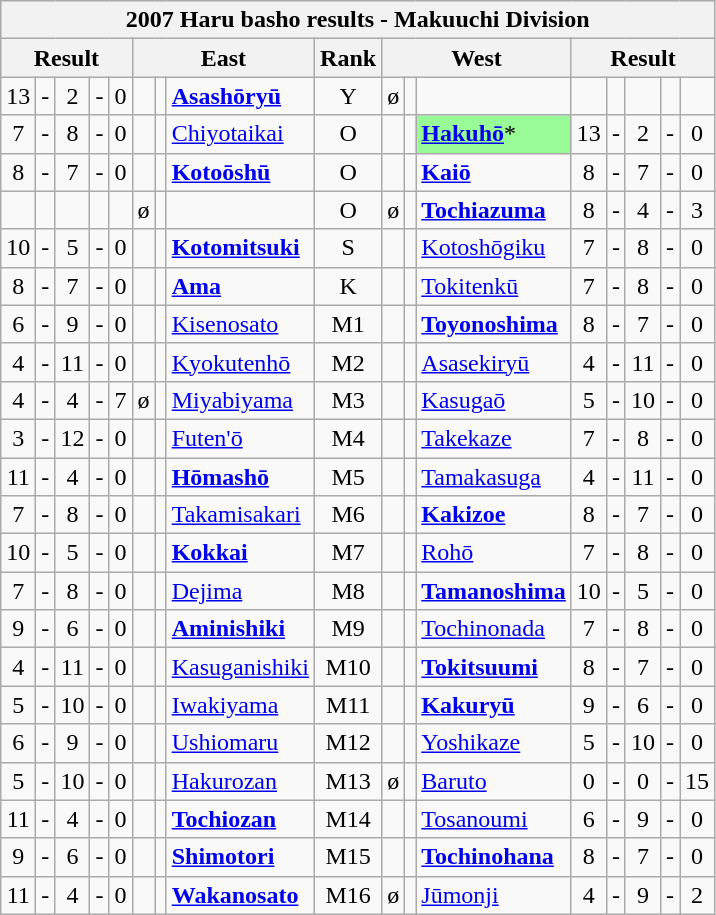<table class="wikitable">
<tr>
<th colspan="17">2007 Haru basho results - Makuuchi Division</th>
</tr>
<tr>
<th colspan="5">Result</th>
<th colspan="3">East</th>
<th>Rank</th>
<th colspan="3">West</th>
<th colspan="5">Result</th>
</tr>
<tr>
<td align="center">13</td>
<td align="center">-</td>
<td align="center">2</td>
<td align="center">-</td>
<td align="center">0</td>
<td align="center"></td>
<td align="center"></td>
<td><a href='#'><strong>Asashōryū</strong></a></td>
<td align="center">Y</td>
<td align="center">ø</td>
<td align="center"></td>
<td></td>
<td align="center"></td>
<td align="center"></td>
<td align="center"></td>
<td align="center"></td>
<td align="center"></td>
</tr>
<tr>
<td align="center">7</td>
<td align="center">-</td>
<td align="center">8</td>
<td align="center">-</td>
<td align="center">0</td>
<td align="center"></td>
<td align="center"></td>
<td><a href='#'>Chiyotaikai</a></td>
<td align="center">O</td>
<td align="center"></td>
<td align="center"></td>
<td style="background: PaleGreen;"><a href='#'><strong>Hakuhō</strong></a>*</td>
<td align="center">13</td>
<td align="center">-</td>
<td align="center">2</td>
<td align="center">-</td>
<td align="center">0</td>
</tr>
<tr>
<td align="center">8</td>
<td align="center">-</td>
<td align="center">7</td>
<td align="center">-</td>
<td align="center">0</td>
<td align="center"></td>
<td align="center"></td>
<td><a href='#'><strong>Kotoōshū</strong></a></td>
<td align="center">O</td>
<td align="center"></td>
<td align="center"></td>
<td><a href='#'><strong>Kaiō</strong></a></td>
<td align="center">8</td>
<td align="center">-</td>
<td align="center">7</td>
<td align="center">-</td>
<td align="center">0</td>
</tr>
<tr>
<td align="center"></td>
<td align="center"></td>
<td align="center"></td>
<td align="center"></td>
<td align="center"></td>
<td align="center">ø</td>
<td align="center"></td>
<td></td>
<td align="center">O</td>
<td align="center">ø</td>
<td align="center"></td>
<td><a href='#'><strong>Tochiazuma</strong></a></td>
<td align="center">8</td>
<td align="center">-</td>
<td align="center">4</td>
<td align="center">-</td>
<td align="center">3</td>
</tr>
<tr>
<td align="center">10</td>
<td align="center">-</td>
<td align="center">5</td>
<td align="center">-</td>
<td align="center">0</td>
<td align="center"></td>
<td align="center"></td>
<td><a href='#'><strong>Kotomitsuki</strong></a></td>
<td align="center">S</td>
<td align="center"></td>
<td align="center"></td>
<td><a href='#'>Kotoshōgiku</a></td>
<td align="center">7</td>
<td align="center">-</td>
<td align="center">8</td>
<td align="center">-</td>
<td align="center">0</td>
</tr>
<tr>
<td align="center">8</td>
<td align="center">-</td>
<td align="center">7</td>
<td align="center">-</td>
<td align="center">0</td>
<td align="center"></td>
<td align="center"></td>
<td><a href='#'><strong>Ama</strong></a></td>
<td align="center">K</td>
<td align="center"></td>
<td align="center"></td>
<td><a href='#'>Tokitenkū</a></td>
<td align="center">7</td>
<td align="center">-</td>
<td align="center">8</td>
<td align="center">-</td>
<td align="center">0</td>
</tr>
<tr>
<td align="center">6</td>
<td align="center">-</td>
<td align="center">9</td>
<td align="center">-</td>
<td align="center">0</td>
<td align="center"></td>
<td align="center"></td>
<td><a href='#'>Kisenosato</a></td>
<td align="center">M1</td>
<td align="center"></td>
<td align="center"></td>
<td><a href='#'><strong>Toyonoshima</strong></a></td>
<td align="center">8</td>
<td align="center">-</td>
<td align="center">7</td>
<td align="center">-</td>
<td align="center">0</td>
</tr>
<tr>
<td align="center">4</td>
<td align="center">-</td>
<td align="center">11</td>
<td align="center">-</td>
<td align="center">0</td>
<td align="center"></td>
<td align="center"></td>
<td><a href='#'>Kyokutenhō</a></td>
<td align="center">M2</td>
<td align="center"></td>
<td align="center"></td>
<td><a href='#'>Asasekiryū</a></td>
<td align="center">4</td>
<td align="center">-</td>
<td align="center">11</td>
<td align="center">-</td>
<td align="center">0</td>
</tr>
<tr>
<td align="center">4</td>
<td align="center">-</td>
<td align="center">4</td>
<td align="center">-</td>
<td align="center">7</td>
<td align="center">ø</td>
<td align="center"></td>
<td><a href='#'>Miyabiyama</a></td>
<td align="center">M3</td>
<td align="center"></td>
<td align="center"></td>
<td><a href='#'>Kasugaō</a></td>
<td align="center">5</td>
<td align="center">-</td>
<td align="center">10</td>
<td align="center">-</td>
<td align="center">0</td>
</tr>
<tr>
<td align="center">3</td>
<td align="center">-</td>
<td align="center">12</td>
<td align="center">-</td>
<td align="center">0</td>
<td align="center"></td>
<td align="center"></td>
<td><a href='#'>Futen'ō</a></td>
<td align="center">M4</td>
<td align="center"></td>
<td align="center"></td>
<td><a href='#'>Takekaze</a></td>
<td align="center">7</td>
<td align="center">-</td>
<td align="center">8</td>
<td align="center">-</td>
<td align="center">0</td>
</tr>
<tr>
<td align="center">11</td>
<td align="center">-</td>
<td align="center">4</td>
<td align="center">-</td>
<td align="center">0</td>
<td align="center"></td>
<td align="center"></td>
<td><a href='#'><strong>Hōmashō</strong></a></td>
<td align="center">M5</td>
<td align="center"></td>
<td align="center"></td>
<td><a href='#'>Tamakasuga</a></td>
<td align="center">4</td>
<td align="center">-</td>
<td align="center">11</td>
<td align="center">-</td>
<td align="center">0</td>
</tr>
<tr>
<td align="center">7</td>
<td align="center">-</td>
<td align="center">8</td>
<td align="center">-</td>
<td align="center">0</td>
<td align="center"></td>
<td align="center"></td>
<td><a href='#'>Takamisakari</a></td>
<td align="center">M6</td>
<td align="center"></td>
<td align="center"></td>
<td><a href='#'><strong>Kakizoe</strong></a></td>
<td align="center">8</td>
<td align="center">-</td>
<td align="center">7</td>
<td align="center">-</td>
<td align="center">0</td>
</tr>
<tr>
<td align="center">10</td>
<td align="center">-</td>
<td align="center">5</td>
<td align="center">-</td>
<td align="center">0</td>
<td align="center"></td>
<td align="center"></td>
<td><a href='#'><strong>Kokkai</strong></a></td>
<td align="center">M7</td>
<td align="center"></td>
<td align="center"></td>
<td><a href='#'>Rohō</a></td>
<td align="center">7</td>
<td align="center">-</td>
<td align="center">8</td>
<td align="center">-</td>
<td align="center">0</td>
</tr>
<tr>
<td align="center">7</td>
<td align="center">-</td>
<td align="center">8</td>
<td align="center">-</td>
<td align="center">0</td>
<td align="center"></td>
<td align="center"></td>
<td><a href='#'>Dejima</a></td>
<td align="center">M8</td>
<td align="center"></td>
<td align="center"></td>
<td><a href='#'><strong>Tamanoshima</strong></a></td>
<td align="center">10</td>
<td align="center">-</td>
<td align="center">5</td>
<td align="center">-</td>
<td align="center">0</td>
</tr>
<tr>
<td align="center">9</td>
<td align="center">-</td>
<td align="center">6</td>
<td align="center">-</td>
<td align="center">0</td>
<td align="center"></td>
<td align="center"></td>
<td><a href='#'><strong>Aminishiki</strong></a></td>
<td align="center">M9</td>
<td align="center"></td>
<td align="center"></td>
<td><a href='#'>Tochinonada</a></td>
<td align="center">7</td>
<td align="center">-</td>
<td align="center">8</td>
<td align="center">-</td>
<td align="center">0</td>
</tr>
<tr>
<td align="center">4</td>
<td align="center">-</td>
<td align="center">11</td>
<td align="center">-</td>
<td align="center">0</td>
<td align="center"></td>
<td align="center"></td>
<td><a href='#'>Kasuganishiki</a></td>
<td align="center">M10</td>
<td align="center"></td>
<td align="center"></td>
<td><a href='#'><strong>Tokitsuumi</strong></a></td>
<td align="center">8</td>
<td align="center">-</td>
<td align="center">7</td>
<td align="center">-</td>
<td align="center">0</td>
</tr>
<tr>
<td align="center">5</td>
<td align="center">-</td>
<td align="center">10</td>
<td align="center">-</td>
<td align="center">0</td>
<td align="center"></td>
<td align="center"></td>
<td><a href='#'>Iwakiyama</a></td>
<td align="center">M11</td>
<td align="center"></td>
<td align="center"></td>
<td><a href='#'><strong>Kakuryū</strong></a></td>
<td align="center">9</td>
<td align="center">-</td>
<td align="center">6</td>
<td align="center">-</td>
<td align="center">0</td>
</tr>
<tr>
<td align="center">6</td>
<td align="center">-</td>
<td align="center">9</td>
<td align="center">-</td>
<td align="center">0</td>
<td align="center"></td>
<td align="center"></td>
<td><a href='#'>Ushiomaru</a></td>
<td align="center">M12</td>
<td align="center"></td>
<td align="center"></td>
<td><a href='#'>Yoshikaze</a></td>
<td align="center">5</td>
<td align="center">-</td>
<td align="center">10</td>
<td align="center">-</td>
<td align="center">0</td>
</tr>
<tr>
<td align="center">5</td>
<td align="center">-</td>
<td align="center">10</td>
<td align="center">-</td>
<td align="center">0</td>
<td align="center"></td>
<td align="center"></td>
<td><a href='#'>Hakurozan</a></td>
<td align="center">M13</td>
<td align="center">ø</td>
<td align="center"></td>
<td><a href='#'>Baruto</a></td>
<td align="center">0</td>
<td align="center">-</td>
<td align="center">0</td>
<td align="center">-</td>
<td align="center">15</td>
</tr>
<tr>
<td align="center">11</td>
<td align="center">-</td>
<td align="center">4</td>
<td align="center">-</td>
<td align="center">0</td>
<td align="center"></td>
<td align="center"></td>
<td><a href='#'><strong>Tochiozan</strong></a></td>
<td align="center">M14</td>
<td align="center"></td>
<td align="center"></td>
<td><a href='#'>Tosanoumi</a></td>
<td align="center">6</td>
<td align="center">-</td>
<td align="center">9</td>
<td align="center">-</td>
<td align="center">0</td>
</tr>
<tr>
<td align="center">9</td>
<td align="center">-</td>
<td align="center">6</td>
<td align="center">-</td>
<td align="center">0</td>
<td align="center"></td>
<td align="center"></td>
<td><a href='#'><strong>Shimotori</strong></a></td>
<td align="center">M15</td>
<td align="center"></td>
<td align="center"></td>
<td><a href='#'><strong>Tochinohana</strong></a></td>
<td align="center">8</td>
<td align="center">-</td>
<td align="center">7</td>
<td align="center">-</td>
<td align="center">0</td>
</tr>
<tr>
<td align="center">11</td>
<td align="center">-</td>
<td align="center">4</td>
<td align="center">-</td>
<td align="center">0</td>
<td align="center"></td>
<td align="center"></td>
<td><a href='#'><strong>Wakanosato</strong></a></td>
<td align="center">M16</td>
<td align="center">ø</td>
<td align="center"></td>
<td><a href='#'>Jūmonji</a></td>
<td align="center">4</td>
<td align="center">-</td>
<td align="center">9</td>
<td align="center">-</td>
<td align="center">2</td>
</tr>
</table>
